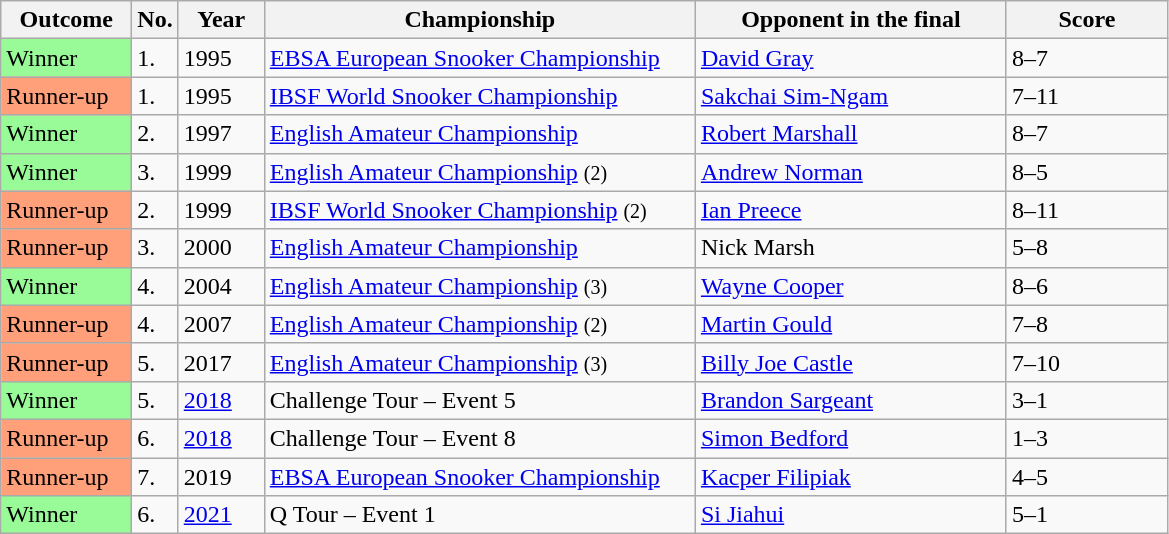<table class="sortable wikitable">
<tr>
<th width="80">Outcome</th>
<th width="20">No.</th>
<th width="50">Year</th>
<th width="280">Championship</th>
<th width="200">Opponent in the final</th>
<th width="100">Score</th>
</tr>
<tr>
<td style="background:#98fb98;">Winner</td>
<td>1.</td>
<td>1995</td>
<td><a href='#'>EBSA European Snooker Championship</a></td>
<td> <a href='#'>David Gray</a></td>
<td>8–7</td>
</tr>
<tr>
<td style="background:#ffa07a;">Runner-up</td>
<td>1.</td>
<td>1995</td>
<td><a href='#'>IBSF World Snooker Championship</a></td>
<td> <a href='#'>Sakchai Sim-Ngam</a></td>
<td>7–11</td>
</tr>
<tr>
<td style="background:#98fb98;">Winner</td>
<td>2.</td>
<td>1997</td>
<td><a href='#'>English Amateur Championship</a></td>
<td> <a href='#'>Robert Marshall</a></td>
<td>8–7</td>
</tr>
<tr>
<td style="background:#98fb98;">Winner</td>
<td>3.</td>
<td>1999</td>
<td><a href='#'>English Amateur Championship</a> <small>(2)</small></td>
<td> <a href='#'>Andrew Norman</a></td>
<td>8–5</td>
</tr>
<tr>
<td style="background:#ffa07a;">Runner-up</td>
<td>2.</td>
<td>1999</td>
<td><a href='#'>IBSF World Snooker Championship</a> <small>(2)</small></td>
<td> <a href='#'>Ian Preece</a></td>
<td>8–11</td>
</tr>
<tr>
<td style="background:#ffa07a;">Runner-up</td>
<td>3.</td>
<td>2000</td>
<td><a href='#'>English Amateur Championship</a></td>
<td> Nick Marsh</td>
<td>5–8</td>
</tr>
<tr>
<td style="background:#98fb98;">Winner</td>
<td>4.</td>
<td>2004</td>
<td><a href='#'>English Amateur Championship</a> <small>(3)</small></td>
<td> <a href='#'>Wayne Cooper</a></td>
<td>8–6</td>
</tr>
<tr>
<td style="background:#ffa07a;">Runner-up</td>
<td>4.</td>
<td>2007</td>
<td><a href='#'>English Amateur Championship</a> <small>(2)</small></td>
<td> <a href='#'>Martin Gould</a></td>
<td>7–8</td>
</tr>
<tr>
<td style="background:#ffa07a;">Runner-up</td>
<td>5.</td>
<td>2017</td>
<td><a href='#'>English Amateur Championship</a> <small>(3)</small></td>
<td> <a href='#'>Billy Joe Castle</a></td>
<td>7–10</td>
</tr>
<tr>
<td style="background:#98fb98;">Winner</td>
<td>5.</td>
<td><a href='#'>2018</a></td>
<td>Challenge Tour – Event 5</td>
<td> <a href='#'>Brandon Sargeant</a></td>
<td>3–1</td>
</tr>
<tr>
<td style="background:#ffa07a;">Runner-up</td>
<td>6.</td>
<td><a href='#'>2018</a></td>
<td>Challenge Tour – Event 8</td>
<td> <a href='#'>Simon Bedford</a></td>
<td>1–3</td>
</tr>
<tr>
<td style="background:#ffa07a;">Runner-up</td>
<td>7.</td>
<td>2019</td>
<td><a href='#'>EBSA European Snooker Championship</a></td>
<td> <a href='#'>Kacper Filipiak</a></td>
<td>4–5</td>
</tr>
<tr>
<td style="background:#98fb98;">Winner</td>
<td>6.</td>
<td><a href='#'>2021</a></td>
<td>Q Tour – Event 1</td>
<td> <a href='#'>Si Jiahui</a></td>
<td>5–1</td>
</tr>
</table>
